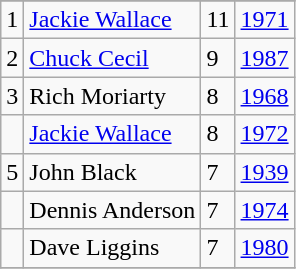<table class="wikitable">
<tr>
</tr>
<tr>
<td>1</td>
<td><a href='#'>Jackie Wallace</a></td>
<td>11</td>
<td><a href='#'>1971</a></td>
</tr>
<tr>
<td>2</td>
<td><a href='#'>Chuck Cecil</a></td>
<td>9</td>
<td><a href='#'>1987</a></td>
</tr>
<tr>
<td>3</td>
<td>Rich Moriarty</td>
<td>8</td>
<td><a href='#'>1968</a></td>
</tr>
<tr>
<td></td>
<td><a href='#'>Jackie Wallace</a></td>
<td>8</td>
<td><a href='#'>1972</a></td>
</tr>
<tr>
<td>5</td>
<td>John Black</td>
<td>7</td>
<td><a href='#'>1939</a></td>
</tr>
<tr>
<td></td>
<td>Dennis Anderson</td>
<td>7</td>
<td><a href='#'>1974</a></td>
</tr>
<tr>
<td></td>
<td>Dave Liggins</td>
<td>7</td>
<td><a href='#'>1980</a></td>
</tr>
<tr>
</tr>
</table>
